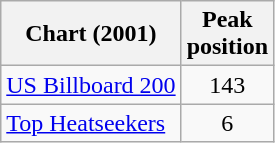<table class="wikitable sortable">
<tr>
<th>Chart (2001)</th>
<th>Peak<br>position</th>
</tr>
<tr>
<td><a href='#'>US Billboard 200</a></td>
<td style="text-align:center;">143</td>
</tr>
<tr>
<td><a href='#'>Top Heatseekers</a></td>
<td style="text-align:center;">6</td>
</tr>
</table>
